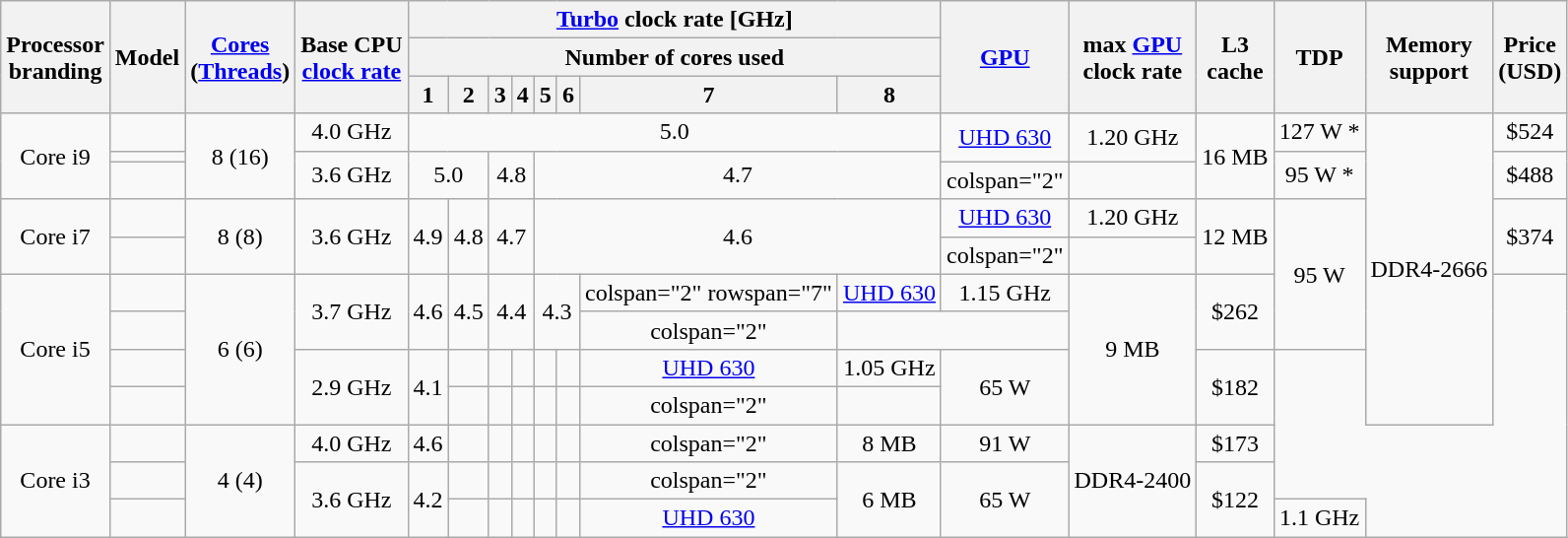<table class="wikitable" style="text-align: center;">
<tr>
<th rowspan="3">Processor<br>branding</th>
<th rowspan="3">Model</th>
<th rowspan="3"><a href='#'>Cores</a><br>(<a href='#'>Threads</a>)</th>
<th rowspan="3">Base CPU<br><a href='#'>clock rate</a></th>
<th colspan="8"><a href='#'>Turbo</a> clock rate [GHz]</th>
<th rowspan="3"><a href='#'>GPU</a></th>
<th rowspan="3">max <a href='#'>GPU</a><br>clock rate</th>
<th rowspan="3">L3<br>cache</th>
<th rowspan="3">TDP</th>
<th rowspan="3">Memory<br>support</th>
<th rowspan="3">Price<br>(USD)</th>
</tr>
<tr>
<th colspan="8">Number of cores used</th>
</tr>
<tr>
<th>1</th>
<th>2</th>
<th>3</th>
<th>4</th>
<th>5</th>
<th>6</th>
<th>7</th>
<th>8</th>
</tr>
<tr>
<td rowspan="3">Core i9</td>
<td></td>
<td rowspan="3">8 (16)</td>
<td>4.0 GHz</td>
<td colspan="8">5.0</td>
<td rowspan="2"><a href='#'>UHD 630</a></td>
<td rowspan="2">1.20 GHz</td>
<td rowspan="3">16 MB</td>
<td>127 W *</td>
<td rowspan="9">DDR4-2666</td>
<td>$524</td>
</tr>
<tr>
<td></td>
<td rowspan="2">3.6 GHz</td>
<td colspan="2" rowspan="2">5.0</td>
<td colspan="2" rowspan="2">4.8</td>
<td colspan="4" rowspan="2">4.7</td>
<td rowspan="2">95 W *</td>
<td rowspan="2">$488</td>
</tr>
<tr>
<td></td>
<td>colspan="2" </td>
</tr>
<tr>
<td rowspan="2">Core i7</td>
<td></td>
<td rowspan="2">8 (8)</td>
<td rowspan="2">3.6 GHz</td>
<td rowspan="2">4.9</td>
<td rowspan="2">4.8</td>
<td colspan="2" rowspan="2">4.7</td>
<td colspan="4" rowspan="2">4.6</td>
<td><a href='#'>UHD 630</a></td>
<td>1.20 GHz</td>
<td rowspan="2">12 MB</td>
<td rowspan="4">95 W</td>
<td rowspan="2">$374</td>
</tr>
<tr>
<td></td>
<td>colspan="2" </td>
</tr>
<tr>
<td rowspan="4">Core i5</td>
<td></td>
<td rowspan="4">6 (6)</td>
<td rowspan="2">3.7 GHz</td>
<td rowspan="2">4.6</td>
<td rowspan="2">4.5</td>
<td colspan="2" rowspan="2">4.4</td>
<td colspan="2" rowspan="2">4.3</td>
<td>colspan="2" rowspan="7" </td>
<td><a href='#'>UHD 630</a></td>
<td>1.15 GHz</td>
<td rowspan="4">9 MB</td>
<td rowspan="2">$262</td>
</tr>
<tr>
<td></td>
<td>colspan="2" </td>
</tr>
<tr>
<td></td>
<td rowspan="2">2.9 GHz</td>
<td rowspan="2">4.1</td>
<td></td>
<td></td>
<td></td>
<td></td>
<td></td>
<td><a href='#'>UHD 630</a></td>
<td>1.05 GHz</td>
<td rowspan="2">65 W</td>
<td rowspan="2">$182</td>
</tr>
<tr>
<td></td>
<td></td>
<td></td>
<td></td>
<td></td>
<td></td>
<td>colspan="2" </td>
</tr>
<tr>
<td rowspan="3">Core i3</td>
<td></td>
<td rowspan="3">4 (4)</td>
<td>4.0 GHz</td>
<td>4.6</td>
<td></td>
<td></td>
<td></td>
<td></td>
<td></td>
<td>colspan="2" </td>
<td>8 MB</td>
<td>91 W</td>
<td rowspan="3">DDR4-2400</td>
<td>$173</td>
</tr>
<tr>
<td></td>
<td rowspan="2">3.6 GHz</td>
<td rowspan="2">4.2</td>
<td></td>
<td></td>
<td></td>
<td></td>
<td></td>
<td>colspan="2" </td>
<td rowspan="2">6 MB</td>
<td rowspan="2">65 W</td>
<td rowspan="2">$122</td>
</tr>
<tr>
<td></td>
<td></td>
<td></td>
<td></td>
<td></td>
<td></td>
<td><a href='#'>UHD 630</a></td>
<td>1.1 GHz</td>
</tr>
</table>
